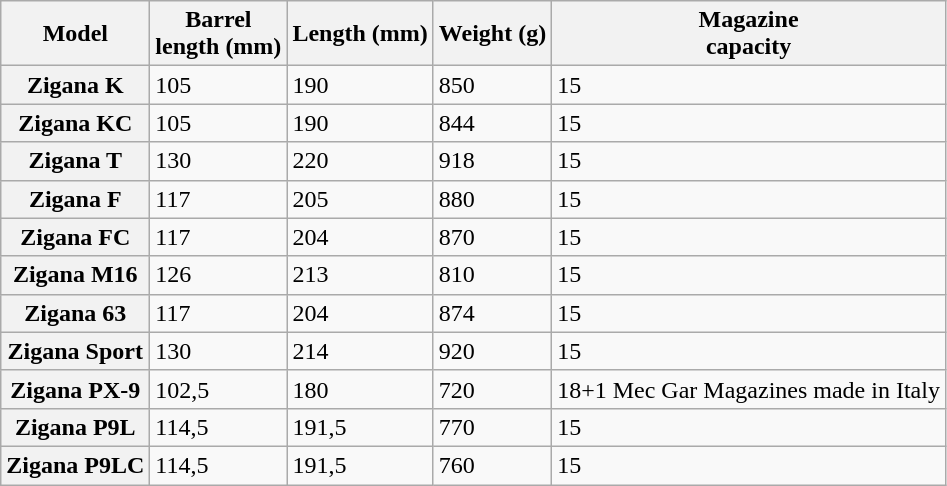<table class="wikitable">
<tr>
<th>Model</th>
<th>Barrel<br>length (mm)</th>
<th>Length (mm)</th>
<th>Weight (g)</th>
<th>Magazine<br>capacity</th>
</tr>
<tr>
<th>Zigana K</th>
<td>105</td>
<td>190</td>
<td>850</td>
<td>15</td>
</tr>
<tr>
<th>Zigana KC</th>
<td>105</td>
<td>190</td>
<td>844</td>
<td>15</td>
</tr>
<tr>
<th>Zigana T</th>
<td>130</td>
<td>220</td>
<td>918</td>
<td>15</td>
</tr>
<tr>
<th>Zigana F</th>
<td>117</td>
<td>205</td>
<td>880</td>
<td>15</td>
</tr>
<tr>
<th>Zigana FC</th>
<td>117</td>
<td>204</td>
<td>870</td>
<td>15</td>
</tr>
<tr>
<th>Zigana M16</th>
<td>126</td>
<td>213</td>
<td>810</td>
<td>15</td>
</tr>
<tr>
<th>Zigana 63</th>
<td>117</td>
<td>204</td>
<td>874</td>
<td>15</td>
</tr>
<tr>
<th>Zigana Sport</th>
<td>130</td>
<td>214</td>
<td>920</td>
<td>15</td>
</tr>
<tr>
<th>Zigana PX-9</th>
<td>102,5</td>
<td>180</td>
<td>720</td>
<td>18+1 Mec Gar Magazines made in Italy</td>
</tr>
<tr>
<th>Zigana P9L</th>
<td>114,5</td>
<td>191,5</td>
<td>770</td>
<td>15</td>
</tr>
<tr>
<th>Zigana P9LC</th>
<td>114,5</td>
<td>191,5</td>
<td>760</td>
<td>15</td>
</tr>
</table>
